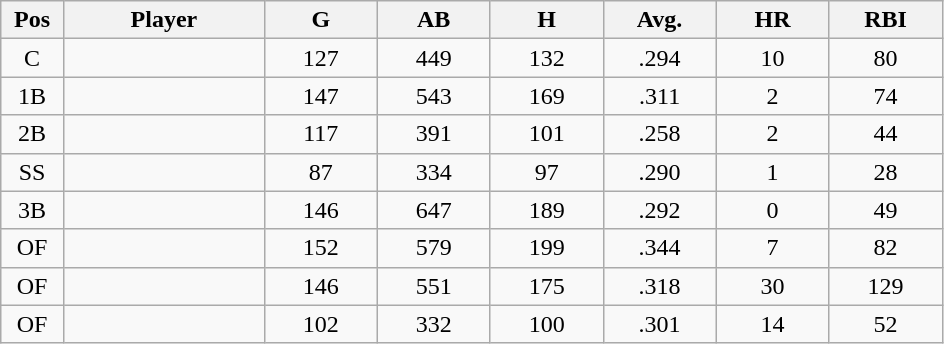<table class="wikitable sortable">
<tr>
<th bgcolor="#DDDDFF" width="5%">Pos</th>
<th bgcolor="#DDDDFF" width="16%">Player</th>
<th bgcolor="#DDDDFF" width="9%">G</th>
<th bgcolor="#DDDDFF" width="9%">AB</th>
<th bgcolor="#DDDDFF" width="9%">H</th>
<th bgcolor="#DDDDFF" width="9%">Avg.</th>
<th bgcolor="#DDDDFF" width="9%">HR</th>
<th bgcolor="#DDDDFF" width="9%">RBI</th>
</tr>
<tr align="center">
<td>C</td>
<td></td>
<td>127</td>
<td>449</td>
<td>132</td>
<td>.294</td>
<td>10</td>
<td>80</td>
</tr>
<tr align="center">
<td>1B</td>
<td></td>
<td>147</td>
<td>543</td>
<td>169</td>
<td>.311</td>
<td>2</td>
<td>74</td>
</tr>
<tr align="center">
<td>2B</td>
<td></td>
<td>117</td>
<td>391</td>
<td>101</td>
<td>.258</td>
<td>2</td>
<td>44</td>
</tr>
<tr align="center">
<td>SS</td>
<td></td>
<td>87</td>
<td>334</td>
<td>97</td>
<td>.290</td>
<td>1</td>
<td>28</td>
</tr>
<tr align="center">
<td>3B</td>
<td></td>
<td>146</td>
<td>647</td>
<td>189</td>
<td>.292</td>
<td>0</td>
<td>49</td>
</tr>
<tr align="center">
<td>OF</td>
<td></td>
<td>152</td>
<td>579</td>
<td>199</td>
<td>.344</td>
<td>7</td>
<td>82</td>
</tr>
<tr align="center">
<td>OF</td>
<td></td>
<td>146</td>
<td>551</td>
<td>175</td>
<td>.318</td>
<td>30</td>
<td>129</td>
</tr>
<tr align="center">
<td>OF</td>
<td></td>
<td>102</td>
<td>332</td>
<td>100</td>
<td>.301</td>
<td>14</td>
<td>52</td>
</tr>
</table>
